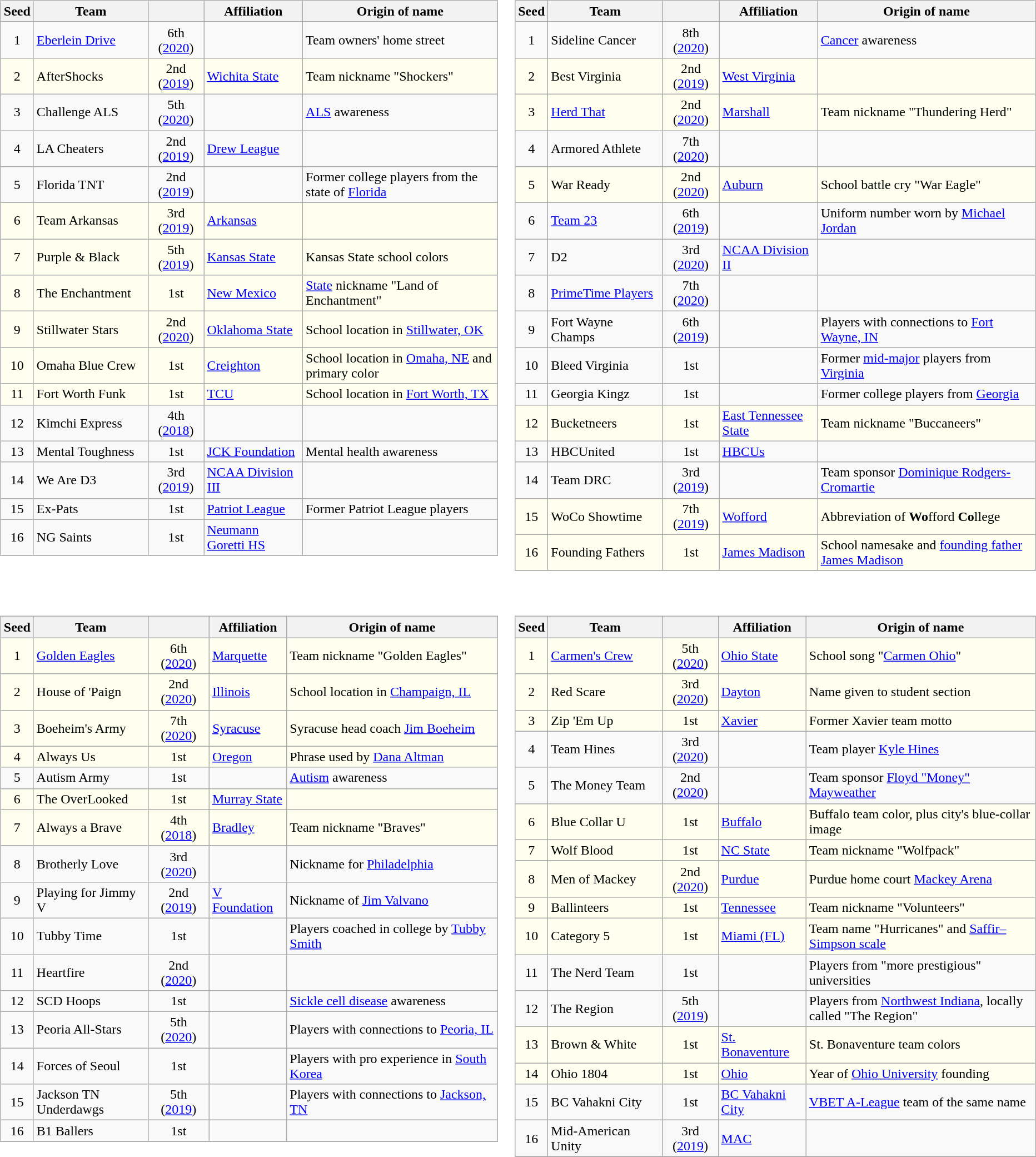<table>
<tr>
<td valign=top><br><table class="wikitable sortable plainrowheaders">
<tr>
<th scope="col">Seed</th>
<th scope="col" style="width: 130px;">Team</th>
<th scope="col"></th>
<th scope="col">Affiliation</th>
<th scope="col">Origin of name</th>
</tr>
<tr>
<td align=center>1</td>
<td><a href='#'>Eberlein Drive</a></td>
<td style="text-align:center">6th (<a href='#'>2020</a>)</td>
<td></td>
<td>Team owners' home street</td>
</tr>
<tr style="background:ivory">
<td align=center>2</td>
<td>AfterShocks</td>
<td style="text-align:center">2nd (<a href='#'>2019</a>)</td>
<td><a href='#'>Wichita State</a></td>
<td>Team nickname "Shockers"</td>
</tr>
<tr>
<td align=center>3</td>
<td>Challenge ALS</td>
<td style="text-align:center">5th (<a href='#'>2020</a>)</td>
<td></td>
<td><a href='#'>ALS</a> awareness</td>
</tr>
<tr>
<td align=center>4</td>
<td>LA Cheaters</td>
<td style="text-align:center">2nd (<a href='#'>2019</a>)</td>
<td><a href='#'>Drew League</a></td>
<td></td>
</tr>
<tr>
<td align=center>5</td>
<td>Florida TNT</td>
<td style="text-align:center">2nd (<a href='#'>2019</a>)</td>
<td></td>
<td>Former college players from the state of <a href='#'>Florida</a></td>
</tr>
<tr style="background:ivory">
<td align=center>6</td>
<td>Team Arkansas</td>
<td style="text-align:center">3rd (<a href='#'>2019</a>)</td>
<td><a href='#'>Arkansas</a></td>
<td></td>
</tr>
<tr style="background:ivory">
<td align=center>7</td>
<td>Purple & Black</td>
<td style="text-align:center">5th (<a href='#'>2019</a>)</td>
<td><a href='#'>Kansas State</a></td>
<td>Kansas State school colors</td>
</tr>
<tr style="background:ivory">
<td align=center>8</td>
<td>The Enchantment</td>
<td style="text-align:center">1st</td>
<td><a href='#'>New Mexico</a></td>
<td><a href='#'>State</a> nickname "Land of Enchantment"</td>
</tr>
<tr style="background:ivory">
<td align=center>9</td>
<td>Stillwater Stars</td>
<td style="text-align:center">2nd (<a href='#'>2020</a>)</td>
<td><a href='#'>Oklahoma State</a></td>
<td>School location in <a href='#'>Stillwater, OK</a></td>
</tr>
<tr style="background:ivory">
<td align=center>10</td>
<td>Omaha Blue Crew</td>
<td style="text-align:center">1st</td>
<td><a href='#'>Creighton</a></td>
<td>School location in <a href='#'>Omaha, NE</a> and primary color</td>
</tr>
<tr style="background:ivory">
<td align=center>11</td>
<td>Fort Worth Funk</td>
<td style="text-align:center">1st</td>
<td><a href='#'>TCU</a></td>
<td>School location in <a href='#'>Fort Worth, TX</a></td>
</tr>
<tr>
<td align=center>12</td>
<td>Kimchi Express</td>
<td style="text-align:center">4th (<a href='#'>2018</a>)</td>
<td></td>
</tr>
<tr>
<td align=center>13</td>
<td>Mental Toughness</td>
<td style="text-align:center">1st</td>
<td><a href='#'>JCK Foundation</a></td>
<td>Mental health awareness</td>
</tr>
<tr>
<td align=center>14</td>
<td>We Are D3</td>
<td style="text-align:center">3rd (<a href='#'>2019</a>)</td>
<td><a href='#'>NCAA Division III</a></td>
<td></td>
</tr>
<tr>
<td align=center>15</td>
<td>Ex-Pats</td>
<td style="text-align:center">1st</td>
<td><a href='#'>Patriot League</a></td>
<td>Former Patriot League players</td>
</tr>
<tr>
<td align=center>16</td>
<td>NG Saints</td>
<td style="text-align:center">1st</td>
<td><a href='#'>Neumann Goretti HS</a></td>
<td></td>
</tr>
<tr>
</tr>
</table>
</td>
<td valign=top><br><table class="wikitable sortable plainrowheaders">
<tr>
<th scope="col">Seed</th>
<th scope="col" style="width: 130px;">Team</th>
<th scope="col"></th>
<th scope="col">Affiliation</th>
<th scope="col">Origin of name</th>
</tr>
<tr>
<td align=center>1</td>
<td>Sideline Cancer</td>
<td style="text-align:center">8th (<a href='#'>2020</a>)</td>
<td></td>
<td><a href='#'>Cancer</a> awareness</td>
</tr>
<tr style="background:ivory">
<td align=center>2</td>
<td>Best Virginia</td>
<td style="text-align:center">2nd (<a href='#'>2019</a>)</td>
<td><a href='#'>West Virginia</a></td>
<td></td>
</tr>
<tr style="background:ivory">
<td align=center>3</td>
<td><a href='#'>Herd That</a></td>
<td style="text-align:center">2nd (<a href='#'>2020</a>)</td>
<td><a href='#'>Marshall</a></td>
<td>Team nickname "Thundering Herd"</td>
</tr>
<tr>
<td align=center>4</td>
<td>Armored Athlete</td>
<td style="text-align:center">7th (<a href='#'>2020</a>)</td>
<td></td>
<td></td>
</tr>
<tr style="background:ivory">
<td align=center>5</td>
<td>War Ready</td>
<td style="text-align:center">2nd (<a href='#'>2020</a>)</td>
<td><a href='#'>Auburn</a></td>
<td>School battle cry "War Eagle"</td>
</tr>
<tr>
<td align=center>6</td>
<td><a href='#'>Team 23</a></td>
<td style="text-align:center">6th (<a href='#'>2019</a>)</td>
<td></td>
<td>Uniform number worn by <a href='#'>Michael Jordan</a></td>
</tr>
<tr>
<td align=center>7</td>
<td>D2</td>
<td style="text-align:center">3rd (<a href='#'>2020</a>)</td>
<td><a href='#'>NCAA Division II</a></td>
<td></td>
</tr>
<tr>
<td align=center>8</td>
<td><a href='#'>PrimeTime Players</a></td>
<td style="text-align:center">7th (<a href='#'>2020</a>)</td>
<td></td>
<td></td>
</tr>
<tr>
<td align=center>9</td>
<td>Fort Wayne Champs</td>
<td style="text-align:center">6th (<a href='#'>2019</a>)</td>
<td></td>
<td>Players with connections to <a href='#'>Fort Wayne, IN</a></td>
</tr>
<tr>
<td align=center>10</td>
<td>Bleed Virginia</td>
<td style="text-align:center">1st</td>
<td></td>
<td>Former <a href='#'>mid-major</a> players from <a href='#'>Virginia</a></td>
</tr>
<tr>
<td align=center>11</td>
<td>Georgia Kingz</td>
<td style="text-align:center">1st</td>
<td></td>
<td>Former college players from <a href='#'>Georgia</a></td>
</tr>
<tr style="background:ivory">
<td align=center>12</td>
<td>Bucketneers</td>
<td style="text-align:center">1st</td>
<td><a href='#'>East Tennessee State</a></td>
<td>Team nickname "Buccaneers"</td>
</tr>
<tr>
<td align=center>13</td>
<td>HBCUnited</td>
<td style="text-align:center">1st</td>
<td><a href='#'>HBCUs</a></td>
<td></td>
</tr>
<tr>
<td align=center>14</td>
<td>Team DRC</td>
<td style="text-align:center">3rd (<a href='#'>2019</a>)</td>
<td></td>
<td>Team sponsor <a href='#'>Dominique Rodgers-Cromartie</a></td>
</tr>
<tr style="background:ivory">
<td align=center>15</td>
<td>WoCo Showtime</td>
<td style="text-align:center">7th (<a href='#'>2019</a>)</td>
<td><a href='#'>Wofford</a></td>
<td>Abbreviation of <strong>Wo</strong>fford <strong>Co</strong>llege</td>
</tr>
<tr style="background:ivory">
<td align=center>16</td>
<td>Founding Fathers</td>
<td style="text-align:center">1st</td>
<td><a href='#'>James Madison</a></td>
<td>School namesake and <a href='#'>founding father</a> <a href='#'>James Madison</a></td>
</tr>
<tr>
</tr>
</table>
</td>
</tr>
<tr>
<td valign=top><br><table class="wikitable sortable plainrowheaders">
<tr>
<th scope="col">Seed</th>
<th scope="col" style="width: 130px;">Team</th>
<th scope="col"></th>
<th scope="col">Affiliation</th>
<th scope="col">Origin of name</th>
</tr>
<tr style="background:ivory">
<td align=center>1</td>
<td><a href='#'>Golden Eagles</a></td>
<td style="text-align:center">6th (<a href='#'>2020</a>)</td>
<td><a href='#'>Marquette</a></td>
<td>Team nickname "Golden Eagles"</td>
</tr>
<tr style="background:ivory">
<td align=center>2</td>
<td>House of 'Paign</td>
<td style="text-align:center">2nd (<a href='#'>2020</a>)</td>
<td><a href='#'>Illinois</a></td>
<td>School location in <a href='#'>Champaign, IL</a></td>
</tr>
<tr style="background:ivory">
<td align=center>3</td>
<td>Boeheim's Army</td>
<td style="text-align:center">7th (<a href='#'>2020</a>)</td>
<td><a href='#'>Syracuse</a></td>
<td>Syracuse head coach <a href='#'>Jim Boeheim</a></td>
</tr>
<tr style="background:ivory">
<td align=center>4</td>
<td>Always Us</td>
<td style="text-align:center">1st</td>
<td><a href='#'>Oregon</a></td>
<td>Phrase used by <a href='#'>Dana Altman</a></td>
</tr>
<tr>
<td align=center>5</td>
<td>Autism Army</td>
<td style="text-align:center">1st</td>
<td></td>
<td><a href='#'>Autism</a> awareness</td>
</tr>
<tr style="background:ivory">
<td align=center>6</td>
<td>The OverLooked</td>
<td style="text-align:center">1st</td>
<td><a href='#'>Murray State</a></td>
<td></td>
</tr>
<tr style="background:ivory">
<td align=center>7</td>
<td>Always a Brave</td>
<td style="text-align:center">4th (<a href='#'>2018</a>)</td>
<td><a href='#'>Bradley</a></td>
<td>Team nickname "Braves"</td>
</tr>
<tr>
<td align=center>8</td>
<td>Brotherly Love</td>
<td style="text-align:center">3rd (<a href='#'>2020</a>)</td>
<td></td>
<td>Nickname for <a href='#'>Philadelphia</a></td>
</tr>
<tr>
<td align=center>9</td>
<td>Playing for Jimmy V</td>
<td style="text-align:center">2nd (<a href='#'>2019</a>)</td>
<td><a href='#'>V Foundation</a></td>
<td>Nickname of <a href='#'>Jim Valvano</a></td>
</tr>
<tr>
<td align=center>10</td>
<td>Tubby Time</td>
<td style="text-align:center">1st</td>
<td></td>
<td>Players coached in college by <a href='#'>Tubby Smith</a></td>
</tr>
<tr>
<td align=center>11</td>
<td>Heartfire</td>
<td style="text-align:center">2nd (<a href='#'>2020</a>)</td>
<td></td>
<td></td>
</tr>
<tr>
<td align=center>12</td>
<td>SCD Hoops</td>
<td style="text-align:center">1st</td>
<td></td>
<td><a href='#'>Sickle cell disease</a> awareness</td>
</tr>
<tr>
<td align=center>13</td>
<td>Peoria All-Stars</td>
<td style="text-align:center">5th (<a href='#'>2020</a>)</td>
<td></td>
<td>Players with connections to <a href='#'>Peoria, IL</a></td>
</tr>
<tr>
<td align=center>14</td>
<td>Forces of Seoul</td>
<td style="text-align:center">1st</td>
<td></td>
<td>Players with pro experience in <a href='#'>South Korea</a></td>
</tr>
<tr>
<td align=center>15</td>
<td>Jackson TN Underdawgs</td>
<td style="text-align:center">5th (<a href='#'>2019</a>)</td>
<td></td>
<td>Players with connections to <a href='#'>Jackson, TN</a></td>
</tr>
<tr>
<td align=center>16</td>
<td>B1 Ballers</td>
<td style="text-align:center">1st</td>
<td></td>
<td></td>
</tr>
<tr>
</tr>
</table>
</td>
<td valign=top><br><table class="wikitable sortable plainrowheaders">
<tr>
<th scope="col">Seed</th>
<th scope="col" style="width: 130px;">Team</th>
<th scope="col"></th>
<th scope="col">Affiliation</th>
<th scope="col">Origin of name</th>
</tr>
<tr style="background:ivory">
<td align=center>1</td>
<td><a href='#'>Carmen's Crew</a></td>
<td style="text-align:center">5th (<a href='#'>2020</a>)</td>
<td><a href='#'>Ohio State</a></td>
<td>School song "<a href='#'>Carmen Ohio</a>"</td>
</tr>
<tr style="background:ivory">
<td align=center>2</td>
<td>Red Scare</td>
<td style="text-align:center">3rd (<a href='#'>2020</a>)</td>
<td><a href='#'>Dayton</a></td>
<td>Name given to student section</td>
</tr>
<tr style="background:ivory">
<td align=center>3</td>
<td>Zip 'Em Up</td>
<td style="text-align:center">1st</td>
<td><a href='#'>Xavier</a></td>
<td>Former Xavier team motto</td>
</tr>
<tr>
<td align=center>4</td>
<td>Team Hines</td>
<td style="text-align:center">3rd (<a href='#'>2020</a>)</td>
<td></td>
<td>Team player <a href='#'>Kyle Hines</a></td>
</tr>
<tr>
<td align=center>5</td>
<td>The Money Team</td>
<td style="text-align:center">2nd (<a href='#'>2020</a>)</td>
<td></td>
<td>Team sponsor <a href='#'>Floyd "Money" Mayweather</a></td>
</tr>
<tr style="background:ivory">
<td align=center>6</td>
<td>Blue Collar U</td>
<td style="text-align:center">1st</td>
<td><a href='#'>Buffalo</a></td>
<td>Buffalo team color, plus city's blue-collar image</td>
</tr>
<tr style="background:ivory">
<td align=center>7</td>
<td>Wolf Blood</td>
<td style="text-align:center">1st</td>
<td><a href='#'>NC State</a></td>
<td>Team nickname "Wolfpack"</td>
</tr>
<tr style="background:ivory">
<td align=center>8</td>
<td>Men of Mackey</td>
<td style="text-align:center">2nd (<a href='#'>2020</a>)</td>
<td><a href='#'>Purdue</a></td>
<td>Purdue home court <a href='#'>Mackey Arena</a></td>
</tr>
<tr style="background:ivory">
<td align=center>9</td>
<td>Ballinteers</td>
<td style="text-align:center">1st</td>
<td><a href='#'>Tennessee</a></td>
<td>Team nickname "Volunteers"</td>
</tr>
<tr style="background:ivory">
<td align=center>10</td>
<td>Category 5</td>
<td style="text-align:center">1st</td>
<td><a href='#'>Miami (FL)</a></td>
<td>Team name "Hurricanes" and <a href='#'>Saffir–Simpson scale</a></td>
</tr>
<tr>
<td align=center>11</td>
<td>The Nerd Team</td>
<td style="text-align:center">1st</td>
<td></td>
<td>Players from "more prestigious" universities</td>
</tr>
<tr>
<td align=center>12</td>
<td>The Region</td>
<td style="text-align:center">5th (<a href='#'>2019</a>)</td>
<td></td>
<td>Players from <a href='#'>Northwest Indiana</a>, locally called "The Region"</td>
</tr>
<tr style="background:ivory">
<td align=center>13</td>
<td>Brown & White</td>
<td style="text-align:center">1st</td>
<td><a href='#'>St. Bonaventure</a></td>
<td>St. Bonaventure team colors</td>
</tr>
<tr style="background:ivory">
<td align=center>14</td>
<td>Ohio 1804</td>
<td style="text-align:center">1st</td>
<td><a href='#'>Ohio</a></td>
<td>Year of <a href='#'>Ohio University</a> founding</td>
</tr>
<tr>
<td align=center>15</td>
<td>BC Vahakni City</td>
<td style="text-align:center">1st</td>
<td><a href='#'>BC Vahakni City</a></td>
<td><a href='#'>VBET A-League</a> team of the same name</td>
</tr>
<tr>
<td align=center>16</td>
<td>Mid-American Unity</td>
<td style="text-align:center">3rd (<a href='#'>2019</a>)</td>
<td><a href='#'>MAC</a></td>
<td></td>
</tr>
<tr>
</tr>
</table>
</td>
</tr>
</table>
